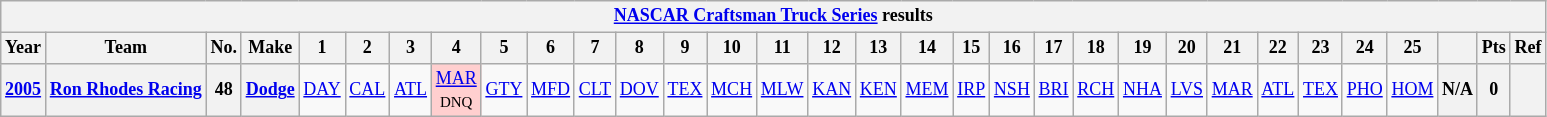<table class="wikitable" style="text-align:center; font-size:75%">
<tr>
<th colspan=32><a href='#'>NASCAR Craftsman Truck Series</a> results</th>
</tr>
<tr>
<th>Year</th>
<th>Team</th>
<th>No.</th>
<th>Make</th>
<th>1</th>
<th>2</th>
<th>3</th>
<th>4</th>
<th>5</th>
<th>6</th>
<th>7</th>
<th>8</th>
<th>9</th>
<th>10</th>
<th>11</th>
<th>12</th>
<th>13</th>
<th>14</th>
<th>15</th>
<th>16</th>
<th>17</th>
<th>18</th>
<th>19</th>
<th>20</th>
<th>21</th>
<th>22</th>
<th>23</th>
<th>24</th>
<th>25</th>
<th></th>
<th>Pts</th>
<th>Ref</th>
</tr>
<tr>
<th><a href='#'>2005</a></th>
<th><a href='#'>Ron Rhodes Racing</a></th>
<th>48</th>
<th><a href='#'>Dodge</a></th>
<td><a href='#'>DAY</a></td>
<td><a href='#'>CAL</a></td>
<td><a href='#'>ATL</a></td>
<td style="background:#FFCFCF;"><a href='#'>MAR</a><br><small>DNQ</small></td>
<td><a href='#'>GTY</a></td>
<td><a href='#'>MFD</a></td>
<td><a href='#'>CLT</a></td>
<td><a href='#'>DOV</a></td>
<td><a href='#'>TEX</a></td>
<td><a href='#'>MCH</a></td>
<td><a href='#'>MLW</a></td>
<td><a href='#'>KAN</a></td>
<td><a href='#'>KEN</a></td>
<td><a href='#'>MEM</a></td>
<td><a href='#'>IRP</a></td>
<td><a href='#'>NSH</a></td>
<td><a href='#'>BRI</a></td>
<td><a href='#'>RCH</a></td>
<td><a href='#'>NHA</a></td>
<td><a href='#'>LVS</a></td>
<td><a href='#'>MAR</a></td>
<td><a href='#'>ATL</a></td>
<td><a href='#'>TEX</a></td>
<td><a href='#'>PHO</a></td>
<td><a href='#'>HOM</a></td>
<th>N/A</th>
<th>0</th>
<th></th>
</tr>
</table>
